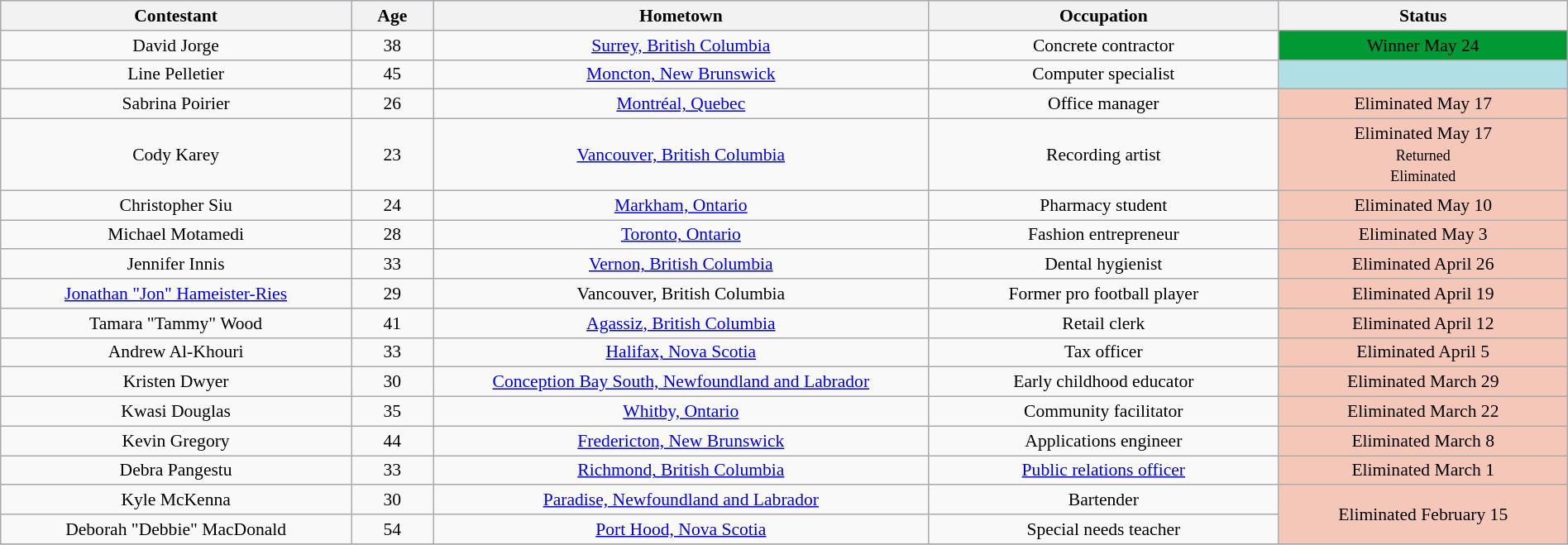<table class="wikitable sortable" style="text-align:center; font-size:90%; width:100%;">
<tr style="background:#C1D8FF;">
<th style="width:17%;">Contestant</th>
<th style="width:4%;">Age</th>
<th style="width:24%;">Hometown</th>
<th style="width:17%;">Occupation</th>
<th style="width:14%;">Status</th>
</tr>
<tr>
<td>David Jorge</td>
<td>38</td>
<td><a href='#'>Surrey, British Columbia</a></td>
<td>Concrete contractor</td>
<td style="background:#093;"><span>Winner May 24</span></td>
</tr>
<tr>
<td>Line Pelletier</td>
<td>45</td>
<td><a href='#'>Moncton, New Brunswick</a></td>
<td>Computer specialist</td>
<td style="background:#B0E0E6; text-align:center;" rowspan="1"></td>
</tr>
<tr>
<td>Sabrina Poirier</td>
<td>26</td>
<td><a href='#'>Montréal, Quebec</a></td>
<td>Office manager</td>
<td style="background:#f4c7b8;">Eliminated May 17</td>
</tr>
<tr>
<td>Cody Karey</td>
<td>23</td>
<td><a href='#'>Vancouver, British Columbia</a></td>
<td>Recording artist</td>
<td style="background:#f4c7b8;">Eliminated May 17<br><small>Returned <br>Eliminated </small></td>
</tr>
<tr>
<td>Christopher Siu</td>
<td>24</td>
<td><a href='#'>Markham, Ontario</a></td>
<td>Pharmacy student</td>
<td style="background:#f4c7b8;">Eliminated May 10</td>
</tr>
<tr>
<td>Michael Motamedi</td>
<td>28</td>
<td><a href='#'>Toronto, Ontario</a></td>
<td>Fashion entrepreneur</td>
<td style="background:#f4c7b8;">Eliminated May 3</td>
</tr>
<tr>
<td>Jennifer Innis</td>
<td>33</td>
<td><a href='#'>Vernon, British Columbia</a></td>
<td>Dental hygienist</td>
<td style="background:#f4c7b8;">Eliminated April 26</td>
</tr>
<tr>
<td><a href='#'>Jonathan "Jon" Hameister-Ries</a></td>
<td>29</td>
<td>Vancouver, British Columbia</td>
<td>Former pro football player</td>
<td style="background:#f4c7b8;">Eliminated April 19</td>
</tr>
<tr>
<td>Tamara "Tammy" Wood</td>
<td>41</td>
<td><a href='#'>Agassiz, British Columbia</a></td>
<td>Retail clerk</td>
<td style="background:#f4c7b8;">Eliminated April 12</td>
</tr>
<tr>
<td>Andrew Al-Khouri</td>
<td>33</td>
<td><a href='#'>Halifax, Nova Scotia</a></td>
<td>Tax officer</td>
<td style="background:#f4c7b8;">Eliminated April 5</td>
</tr>
<tr>
<td>Kristen Dwyer</td>
<td>30</td>
<td><a href='#'>Conception Bay South, Newfoundland and Labrador</a></td>
<td>Early childhood educator</td>
<td style="background:#f4c7b8;">Eliminated March 29</td>
</tr>
<tr>
<td>Kwasi Douglas</td>
<td>35</td>
<td><a href='#'>Whitby, Ontario</a></td>
<td>Community facilitator</td>
<td style="background:#f4c7b8;">Eliminated March 22</td>
</tr>
<tr>
<td>Kevin Gregory</td>
<td>44</td>
<td><a href='#'>Fredericton, New Brunswick</a></td>
<td>Applications engineer</td>
<td style="background:#f4c7b8;">Eliminated March 8</td>
</tr>
<tr>
<td>Debra Pangestu</td>
<td>33</td>
<td><a href='#'>Richmond, British Columbia</a></td>
<td><a href='#'>Public relations officer</a></td>
<td style="background:#f4c7b8;">Eliminated March 1</td>
</tr>
<tr>
<td>Kyle McKenna</td>
<td>30</td>
<td><a href='#'>Paradise, Newfoundland and Labrador</a></td>
<td>Bartender</td>
<td style="background:#f4c7b8;" rowspan=2>Eliminated February 15</td>
</tr>
<tr>
<td>Deborah "Debbie" MacDonald</td>
<td>54</td>
<td><a href='#'>Port Hood, Nova Scotia</a></td>
<td>Special needs teacher</td>
</tr>
<tr>
</tr>
</table>
